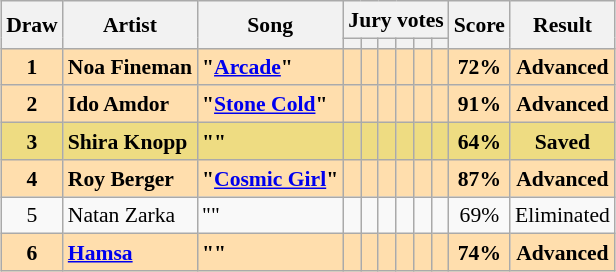<table class="sortable wikitable" style="margin: 1em auto 1em auto; text-align:center; font-size:90%; line-height:18px;">
<tr>
<th rowspan="2">Draw</th>
<th rowspan="2">Artist</th>
<th rowspan="2">Song</th>
<th colspan="6" class="unsortable">Jury votes</th>
<th rowspan="2">Score</th>
<th rowspan="2">Result</th>
</tr>
<tr>
<th class="unsortable"></th>
<th class="unsortable"></th>
<th class="unsortable"></th>
<th class="unsortable"></th>
<th class="unsortable"></th>
<th class="unsortable"></th>
</tr>
<tr style="font-weight:bold; background:navajowhite;">
<td>1</td>
<td align="left">Noa Fineman</td>
<td align="left">"<a href='#'>Arcade</a>"</td>
<td></td>
<td></td>
<td></td>
<td></td>
<td></td>
<td></td>
<td>72%</td>
<td>Advanced</td>
</tr>
<tr style="font-weight:bold; background:navajowhite;">
<td>2</td>
<td align="left">Ido Amdor</td>
<td align="left">"<a href='#'>Stone Cold</a>"</td>
<td></td>
<td></td>
<td></td>
<td></td>
<td></td>
<td></td>
<td>91%</td>
<td>Advanced</td>
</tr>
<tr style="font-weight:bold; background:#eedc82;">
<td>3</td>
<td align="left">Shira Knopp</td>
<td align="left">""</td>
<td></td>
<td></td>
<td></td>
<td></td>
<td></td>
<td></td>
<td>64%</td>
<td>Saved</td>
</tr>
<tr style="font-weight:bold; background:navajowhite;">
<td>4</td>
<td align="left">Roy Berger</td>
<td align="left">"<a href='#'>Cosmic Girl</a>"</td>
<td></td>
<td></td>
<td></td>
<td></td>
<td></td>
<td></td>
<td>87%</td>
<td>Advanced</td>
</tr>
<tr>
<td>5</td>
<td align="left">Natan Zarka</td>
<td align="left">""</td>
<td></td>
<td></td>
<td></td>
<td></td>
<td></td>
<td></td>
<td>69%</td>
<td>Eliminated</td>
</tr>
<tr style="font-weight:bold; background:navajowhite;">
<td>6</td>
<td align="left"><a href='#'>Hamsa</a></td>
<td align="left">""</td>
<td></td>
<td></td>
<td></td>
<td></td>
<td></td>
<td></td>
<td>74%</td>
<td>Advanced</td>
</tr>
</table>
